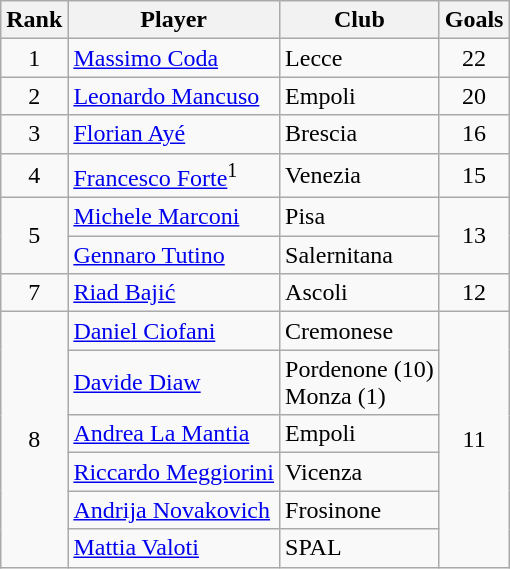<table class="wikitable" style="text-align:center">
<tr>
<th>Rank</th>
<th>Player</th>
<th>Club</th>
<th>Goals</th>
</tr>
<tr>
<td>1</td>
<td align="left"> <a href='#'>Massimo Coda</a></td>
<td align="left">Lecce</td>
<td>22</td>
</tr>
<tr>
<td>2</td>
<td align="left"> <a href='#'>Leonardo Mancuso</a></td>
<td align="left">Empoli</td>
<td>20</td>
</tr>
<tr>
<td>3</td>
<td align="left"> <a href='#'>Florian Ayé</a></td>
<td align="left">Brescia</td>
<td>16</td>
</tr>
<tr>
<td>4</td>
<td align="left"> <a href='#'>Francesco Forte</a><sup>1</sup></td>
<td align="left">Venezia</td>
<td>15</td>
</tr>
<tr>
<td rowspan="2">5</td>
<td align="left"> <a href='#'>Michele Marconi</a></td>
<td align="left">Pisa</td>
<td rowspan="2">13</td>
</tr>
<tr>
<td align="left"> <a href='#'>Gennaro Tutino</a></td>
<td align="left">Salernitana</td>
</tr>
<tr>
<td>7</td>
<td align="left"> <a href='#'>Riad Bajić</a></td>
<td align="left">Ascoli</td>
<td>12</td>
</tr>
<tr>
<td rowspan="6">8</td>
<td align="left"> <a href='#'>Daniel Ciofani</a></td>
<td align="left">Cremonese</td>
<td rowspan="6">11</td>
</tr>
<tr>
<td align="left"> <a href='#'>Davide Diaw</a></td>
<td align="left">Pordenone (10)<br>Monza (1)</td>
</tr>
<tr>
<td align="left"> <a href='#'>Andrea La Mantia</a></td>
<td align="left">Empoli</td>
</tr>
<tr>
<td align="left"> <a href='#'>Riccardo Meggiorini</a></td>
<td align="left">Vicenza</td>
</tr>
<tr>
<td align="left"> <a href='#'>Andrija Novakovich</a></td>
<td align="left">Frosinone</td>
</tr>
<tr>
<td align="left"> <a href='#'>Mattia Valoti</a></td>
<td align="left">SPAL</td>
</tr>
</table>
